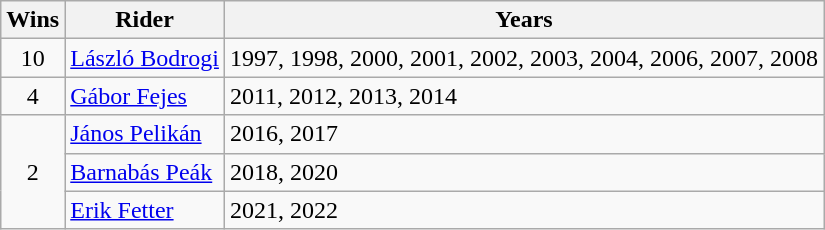<table class="wikitable">
<tr>
<th>Wins</th>
<th>Rider</th>
<th>Years</th>
</tr>
<tr>
<td align=center>10</td>
<td><a href='#'>László Bodrogi</a></td>
<td>1997, 1998, 2000, 2001, 2002, 2003, 2004, 2006, 2007, 2008</td>
</tr>
<tr>
<td align=center>4</td>
<td><a href='#'>Gábor Fejes</a></td>
<td>2011, 2012, 2013, 2014</td>
</tr>
<tr>
<td align=center rowspan=3>2</td>
<td><a href='#'>János Pelikán</a></td>
<td>2016, 2017</td>
</tr>
<tr>
<td><a href='#'>Barnabás Peák</a></td>
<td>2018, 2020</td>
</tr>
<tr>
<td><a href='#'>Erik Fetter</a></td>
<td>2021, 2022</td>
</tr>
</table>
